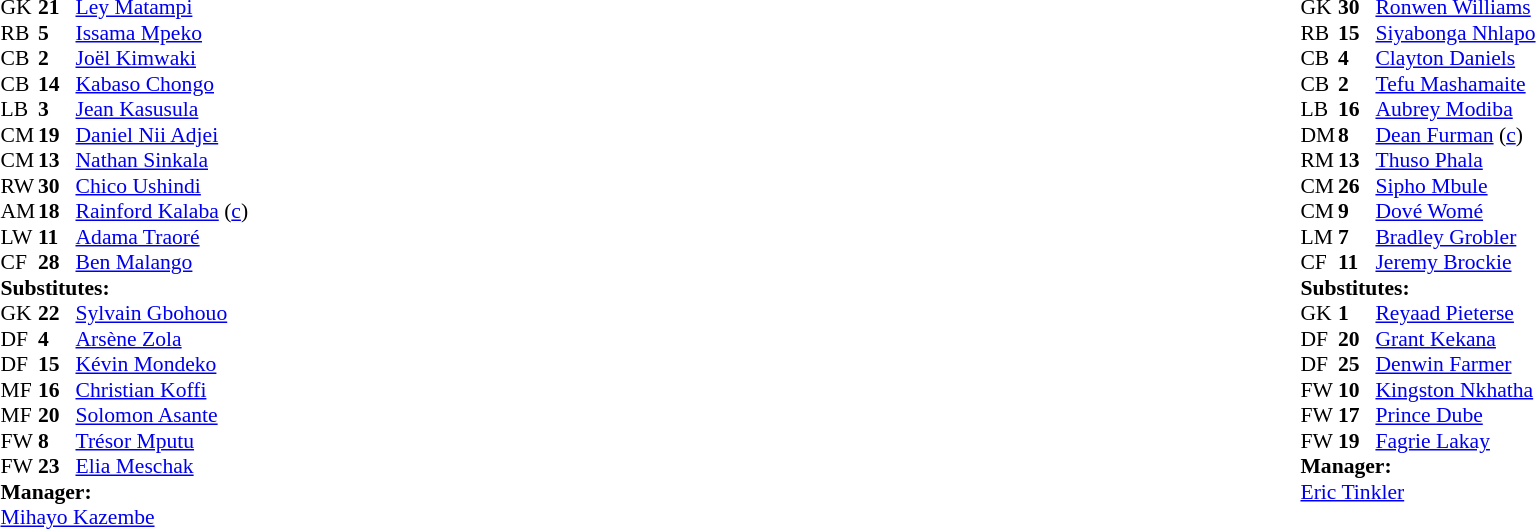<table width="100%">
<tr>
<td valign="top" width="40%"><br><table style="font-size:90%" cellspacing="0" cellpadding="0">
<tr>
<th width=25></th>
<th width=25></th>
</tr>
<tr>
<td>GK</td>
<td><strong>21</strong></td>
<td> <a href='#'>Ley Matampi</a></td>
</tr>
<tr>
<td>RB</td>
<td><strong>5</strong></td>
<td> <a href='#'>Issama Mpeko</a></td>
</tr>
<tr>
<td>CB</td>
<td><strong>2</strong></td>
<td> <a href='#'>Joël Kimwaki</a></td>
<td></td>
</tr>
<tr>
<td>CB</td>
<td><strong>14</strong></td>
<td> <a href='#'>Kabaso Chongo</a></td>
</tr>
<tr>
<td>LB</td>
<td><strong>3</strong></td>
<td> <a href='#'>Jean Kasusula</a></td>
</tr>
<tr>
<td>CM</td>
<td><strong>19</strong></td>
<td> <a href='#'>Daniel Nii Adjei</a></td>
<td></td>
<td></td>
</tr>
<tr>
<td>CM</td>
<td><strong>13</strong></td>
<td> <a href='#'>Nathan Sinkala</a></td>
</tr>
<tr>
<td>RW</td>
<td><strong>30</strong></td>
<td> <a href='#'>Chico Ushindi</a></td>
<td></td>
<td></td>
</tr>
<tr>
<td>AM</td>
<td><strong>18</strong></td>
<td> <a href='#'>Rainford Kalaba</a> (<a href='#'>c</a>)</td>
<td></td>
<td></td>
</tr>
<tr>
<td>LW</td>
<td><strong>11</strong></td>
<td> <a href='#'>Adama Traoré</a></td>
</tr>
<tr>
<td>CF</td>
<td><strong>28</strong></td>
<td> <a href='#'>Ben Malango</a></td>
</tr>
<tr>
<td colspan=3><strong>Substitutes:</strong></td>
</tr>
<tr>
<td>GK</td>
<td><strong>22</strong></td>
<td> <a href='#'>Sylvain Gbohouo</a></td>
</tr>
<tr>
<td>DF</td>
<td><strong>4</strong></td>
<td> <a href='#'>Arsène Zola</a></td>
</tr>
<tr>
<td>DF</td>
<td><strong>15</strong></td>
<td> <a href='#'>Kévin Mondeko</a></td>
</tr>
<tr>
<td>MF</td>
<td><strong>16</strong></td>
<td> <a href='#'>Christian Koffi</a></td>
</tr>
<tr>
<td>MF</td>
<td><strong>20</strong></td>
<td> <a href='#'>Solomon Asante</a></td>
<td></td>
<td></td>
</tr>
<tr>
<td>FW</td>
<td><strong>8</strong></td>
<td> <a href='#'>Trésor Mputu</a></td>
<td></td>
<td></td>
</tr>
<tr>
<td>FW</td>
<td><strong>23</strong></td>
<td> <a href='#'>Elia Meschak</a></td>
<td></td>
<td></td>
</tr>
<tr>
<td colspan=3><strong>Manager:</strong></td>
</tr>
<tr>
<td colspan=3> <a href='#'>Mihayo Kazembe</a></td>
</tr>
</table>
</td>
<td valign="top"></td>
<td valign="top" width="50%"><br><table style="font-size:90%; margin:auto" cellspacing="0" cellpadding="0">
<tr>
<th width=25></th>
<th width=25></th>
</tr>
<tr>
<td>GK</td>
<td><strong>30</strong></td>
<td> <a href='#'>Ronwen Williams</a></td>
</tr>
<tr>
<td>RB</td>
<td><strong>15</strong></td>
<td> <a href='#'>Siyabonga Nhlapo</a></td>
</tr>
<tr>
<td>CB</td>
<td><strong>4</strong></td>
<td> <a href='#'>Clayton Daniels</a></td>
</tr>
<tr>
<td>CB</td>
<td><strong>2</strong></td>
<td> <a href='#'>Tefu Mashamaite</a></td>
</tr>
<tr>
<td>LB</td>
<td><strong>16</strong></td>
<td> <a href='#'>Aubrey Modiba</a></td>
</tr>
<tr>
<td>DM</td>
<td><strong>8</strong></td>
<td> <a href='#'>Dean Furman</a> (<a href='#'>c</a>)</td>
</tr>
<tr>
<td>RM</td>
<td><strong>13</strong></td>
<td> <a href='#'>Thuso Phala</a></td>
</tr>
<tr>
<td>CM</td>
<td><strong>26</strong></td>
<td> <a href='#'>Sipho Mbule</a></td>
</tr>
<tr>
<td>CM</td>
<td><strong>9</strong></td>
<td> <a href='#'>Dové Womé</a></td>
<td></td>
<td></td>
</tr>
<tr>
<td>LM</td>
<td><strong>7</strong></td>
<td> <a href='#'>Bradley Grobler</a></td>
<td></td>
<td></td>
</tr>
<tr>
<td>CF</td>
<td><strong>11</strong></td>
<td> <a href='#'>Jeremy Brockie</a></td>
<td></td>
<td></td>
</tr>
<tr>
<td colspan=3><strong>Substitutes:</strong></td>
</tr>
<tr>
<td>GK</td>
<td><strong>1</strong></td>
<td> <a href='#'>Reyaad Pieterse</a></td>
</tr>
<tr>
<td>DF</td>
<td><strong>20</strong></td>
<td> <a href='#'>Grant Kekana</a></td>
<td></td>
<td></td>
</tr>
<tr>
<td>DF</td>
<td><strong>25</strong></td>
<td> <a href='#'>Denwin Farmer</a></td>
<td></td>
<td></td>
</tr>
<tr>
<td>FW</td>
<td><strong>10</strong></td>
<td> <a href='#'>Kingston Nkhatha</a></td>
</tr>
<tr>
<td>FW</td>
<td><strong>17</strong></td>
<td> <a href='#'>Prince Dube</a></td>
</tr>
<tr>
<td>FW</td>
<td><strong>19</strong></td>
<td> <a href='#'>Fagrie Lakay</a></td>
<td></td>
<td></td>
</tr>
<tr>
<td colspan=3><strong>Manager:</strong></td>
</tr>
<tr>
<td colspan=3> <a href='#'>Eric Tinkler</a></td>
</tr>
</table>
</td>
</tr>
</table>
